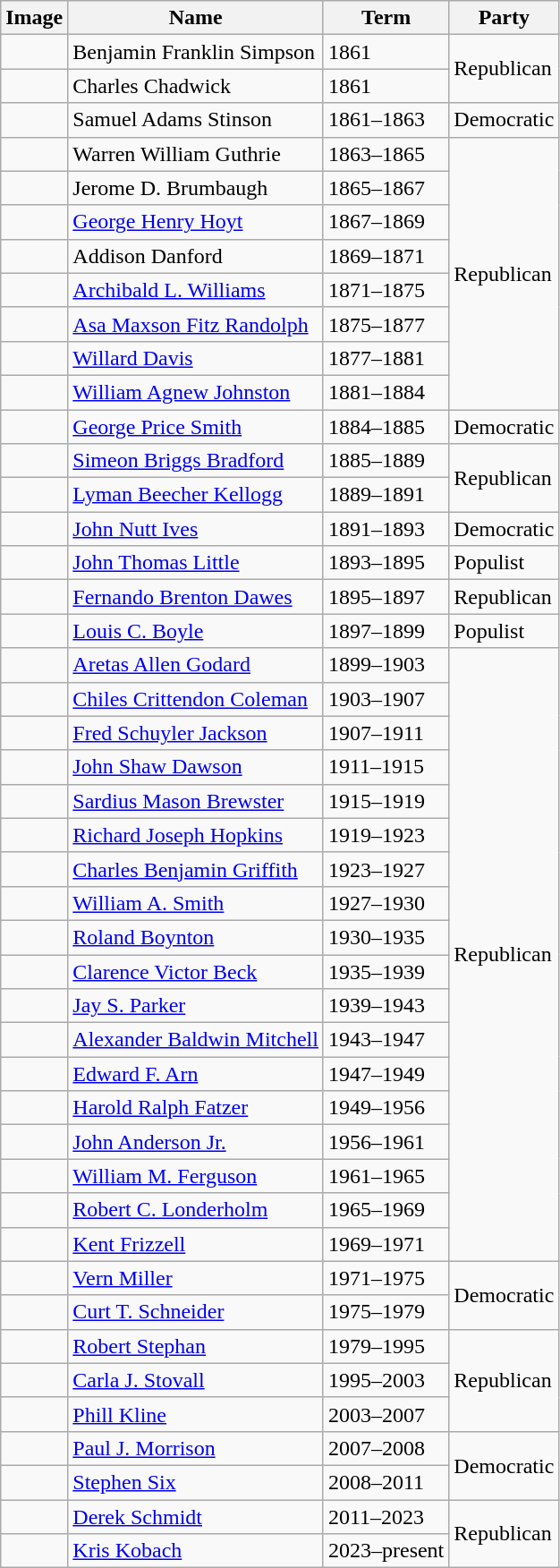<table class="wikitable">
<tr>
<th>Image</th>
<th>Name</th>
<th>Term</th>
<th>Party</th>
</tr>
<tr>
<td></td>
<td>Benjamin Franklin Simpson</td>
<td>1861</td>
<td rowspan="2" >Republican</td>
</tr>
<tr>
<td></td>
<td>Charles Chadwick</td>
<td>1861</td>
</tr>
<tr>
<td></td>
<td>Samuel Adams Stinson</td>
<td>1861–1863</td>
<td>Democratic</td>
</tr>
<tr>
<td></td>
<td>Warren William Guthrie</td>
<td>1863–1865</td>
<td rowspan="8" >Republican</td>
</tr>
<tr>
<td></td>
<td>Jerome D. Brumbaugh</td>
<td>1865–1867</td>
</tr>
<tr>
<td></td>
<td><a href='#'>George Henry Hoyt</a></td>
<td>1867–1869</td>
</tr>
<tr>
<td></td>
<td>Addison Danford</td>
<td>1869–1871</td>
</tr>
<tr>
<td></td>
<td><a href='#'>Archibald L. Williams</a></td>
<td>1871–1875</td>
</tr>
<tr>
<td></td>
<td><a href='#'>Asa Maxson Fitz Randolph</a></td>
<td>1875–1877</td>
</tr>
<tr>
<td></td>
<td><a href='#'>Willard Davis</a></td>
<td>1877–1881</td>
</tr>
<tr>
<td></td>
<td><a href='#'>William Agnew Johnston</a></td>
<td>1881–1884</td>
</tr>
<tr>
<td></td>
<td><a href='#'>George Price Smith</a></td>
<td>1884–1885</td>
<td>Democratic</td>
</tr>
<tr>
<td></td>
<td><a href='#'>Simeon Briggs Bradford</a></td>
<td>1885–1889</td>
<td rowspan="2" >Republican</td>
</tr>
<tr>
<td></td>
<td><a href='#'>Lyman Beecher Kellogg</a></td>
<td>1889–1891</td>
</tr>
<tr>
<td></td>
<td><a href='#'>John Nutt Ives</a></td>
<td>1891–1893</td>
<td>Democratic</td>
</tr>
<tr>
<td></td>
<td><a href='#'>John Thomas Little</a></td>
<td>1893–1895</td>
<td>Populist</td>
</tr>
<tr>
<td></td>
<td><a href='#'>Fernando Brenton Dawes</a></td>
<td>1895–1897</td>
<td>Republican</td>
</tr>
<tr>
<td></td>
<td><a href='#'>Louis C. Boyle</a></td>
<td>1897–1899</td>
<td>Populist</td>
</tr>
<tr>
<td></td>
<td><a href='#'>Aretas Allen Godard</a></td>
<td>1899–1903</td>
<td rowspan="18" >Republican</td>
</tr>
<tr>
<td></td>
<td><a href='#'>Chiles Crittendon Coleman</a></td>
<td>1903–1907</td>
</tr>
<tr>
<td></td>
<td><a href='#'>Fred Schuyler Jackson</a></td>
<td>1907–1911</td>
</tr>
<tr>
<td></td>
<td><a href='#'>John Shaw Dawson</a></td>
<td>1911–1915</td>
</tr>
<tr>
<td></td>
<td><a href='#'>Sardius Mason Brewster</a></td>
<td>1915–1919</td>
</tr>
<tr>
<td></td>
<td><a href='#'>Richard Joseph Hopkins</a></td>
<td>1919–1923</td>
</tr>
<tr>
<td></td>
<td><a href='#'>Charles Benjamin Griffith</a></td>
<td>1923–1927</td>
</tr>
<tr>
<td></td>
<td><a href='#'>William A. Smith</a></td>
<td>1927–1930</td>
</tr>
<tr>
<td></td>
<td><a href='#'>Roland Boynton</a></td>
<td>1930–1935</td>
</tr>
<tr>
<td></td>
<td><a href='#'>Clarence Victor Beck</a></td>
<td>1935–1939</td>
</tr>
<tr>
<td></td>
<td><a href='#'>Jay S. Parker</a></td>
<td>1939–1943</td>
</tr>
<tr>
<td></td>
<td><a href='#'>Alexander Baldwin Mitchell</a></td>
<td>1943–1947</td>
</tr>
<tr>
<td></td>
<td><a href='#'>Edward F. Arn</a></td>
<td>1947–1949</td>
</tr>
<tr>
<td></td>
<td><a href='#'>Harold Ralph Fatzer</a></td>
<td>1949–1956</td>
</tr>
<tr>
<td></td>
<td><a href='#'>John Anderson Jr.</a></td>
<td>1956–1961</td>
</tr>
<tr>
<td></td>
<td><a href='#'>William M. Ferguson</a></td>
<td>1961–1965</td>
</tr>
<tr>
<td></td>
<td><a href='#'>Robert C. Londerholm</a></td>
<td>1965–1969</td>
</tr>
<tr>
<td></td>
<td><a href='#'>Kent Frizzell</a></td>
<td>1969–1971</td>
</tr>
<tr>
<td></td>
<td><a href='#'>Vern Miller</a></td>
<td>1971–1975</td>
<td rowspan="2" >Democratic</td>
</tr>
<tr>
<td></td>
<td><a href='#'>Curt T. Schneider</a></td>
<td>1975–1979</td>
</tr>
<tr>
<td></td>
<td><a href='#'>Robert Stephan</a></td>
<td>1979–1995</td>
<td rowspan="3" >Republican</td>
</tr>
<tr>
<td></td>
<td><a href='#'>Carla J. Stovall</a></td>
<td>1995–2003</td>
</tr>
<tr>
<td></td>
<td><a href='#'>Phill Kline</a></td>
<td>2003–2007</td>
</tr>
<tr>
<td></td>
<td><a href='#'>Paul J. Morrison</a></td>
<td>2007–2008</td>
<td rowspan="2" >Democratic</td>
</tr>
<tr>
<td></td>
<td><a href='#'>Stephen Six</a></td>
<td>2008–2011</td>
</tr>
<tr>
<td></td>
<td><a href='#'>Derek Schmidt</a></td>
<td>2011–2023</td>
<td rowspan="2" >Republican</td>
</tr>
<tr>
<td></td>
<td><a href='#'>Kris Kobach</a></td>
<td>2023–present</td>
</tr>
</table>
